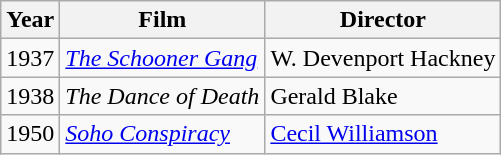<table class="wikitable">
<tr>
<th>Year</th>
<th>Film</th>
<th>Director</th>
</tr>
<tr>
<td>1937</td>
<td><em><a href='#'>The Schooner Gang</a></em></td>
<td>W. Devenport Hackney</td>
</tr>
<tr>
<td>1938</td>
<td><em>The Dance of Death</em></td>
<td>Gerald Blake</td>
</tr>
<tr>
<td>1950</td>
<td><em><a href='#'>Soho Conspiracy</a></em></td>
<td><a href='#'>Cecil Williamson</a></td>
</tr>
</table>
